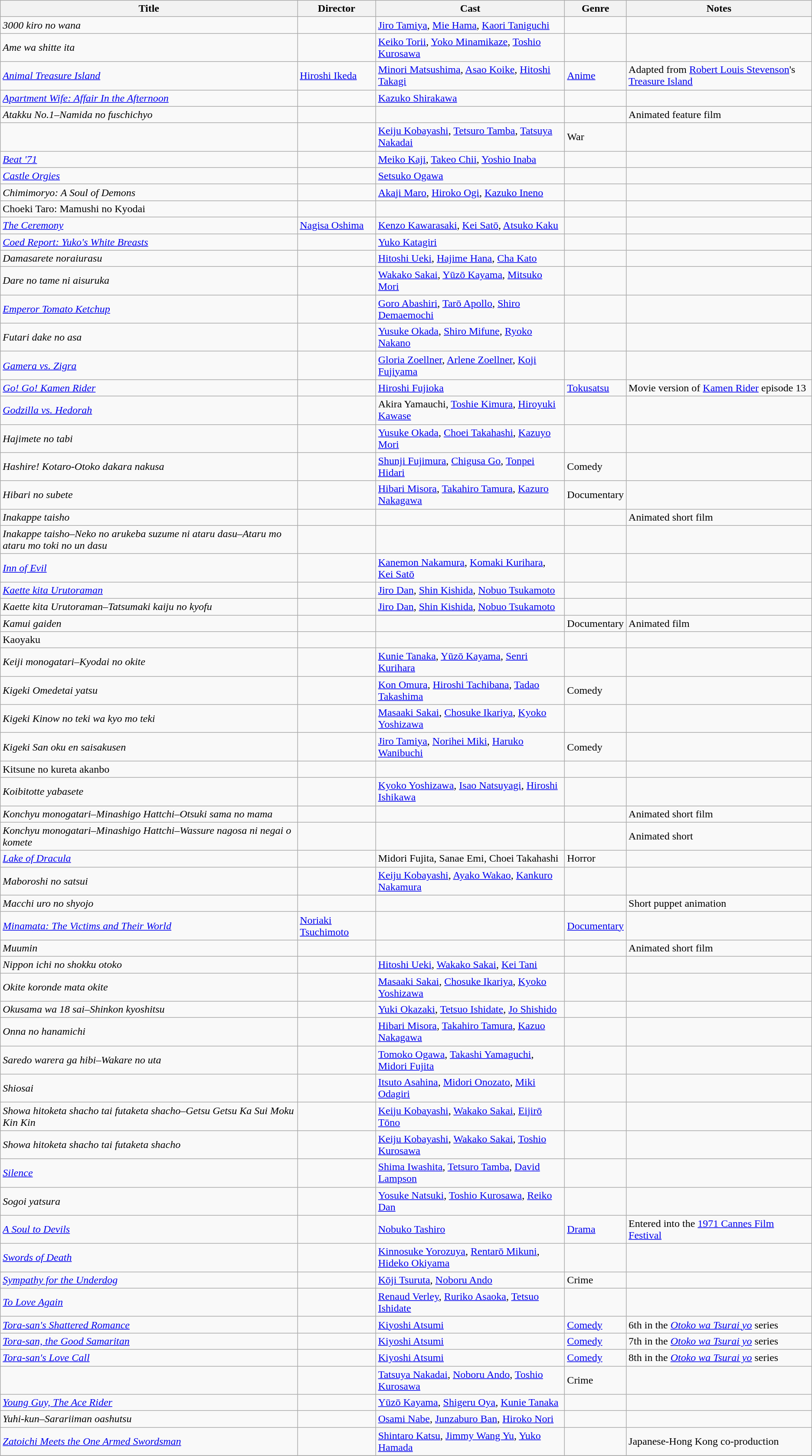<table class="wikitable sortable">
<tr>
<th scope="col">Title</th>
<th scope="col">Director</th>
<th scope="col" class="unsortable">Cast</th>
<th scope="col">Genre</th>
<th scope="col">Notes</th>
</tr>
<tr>
<td><em>3000 kiro no wana</em></td>
<td></td>
<td><a href='#'>Jiro Tamiya</a>, <a href='#'>Mie Hama</a>, <a href='#'>Kaori Taniguchi</a></td>
<td></td>
<td></td>
</tr>
<tr>
<td><em>Ame wa shitte ita</em></td>
<td></td>
<td><a href='#'>Keiko Torii</a>, <a href='#'>Yoko Minamikaze</a>, <a href='#'>Toshio Kurosawa</a></td>
<td></td>
<td></td>
</tr>
<tr>
<td><em><a href='#'>Animal Treasure Island</a></em></td>
<td><a href='#'>Hiroshi Ikeda</a></td>
<td><a href='#'>Minori Matsushima</a>, <a href='#'>Asao Koike</a>, <a href='#'>Hitoshi Takagi</a></td>
<td><a href='#'>Anime</a></td>
<td>Adapted from <a href='#'>Robert Louis Stevenson</a>'s <a href='#'>Treasure Island</a></td>
</tr>
<tr>
<td><em><a href='#'>Apartment Wife: Affair In the Afternoon</a></em></td>
<td></td>
<td><a href='#'>Kazuko Shirakawa</a></td>
<td></td>
<td></td>
</tr>
<tr>
<td><em>Atakku No.1–Namida no fuschichyo</em></td>
<td></td>
<td></td>
<td></td>
<td>Animated feature film</td>
</tr>
<tr>
<td><em></em></td>
<td></td>
<td><a href='#'>Keiju Kobayashi</a>, <a href='#'>Tetsuro Tamba</a>, <a href='#'>Tatsuya Nakadai</a></td>
<td>War</td>
<td></td>
</tr>
<tr>
<td><em><a href='#'>Beat '71</a></em></td>
<td></td>
<td><a href='#'>Meiko Kaji</a>, <a href='#'>Takeo Chii</a>, <a href='#'>Yoshio Inaba</a></td>
<td></td>
<td></td>
</tr>
<tr>
<td><em><a href='#'>Castle Orgies</a></em></td>
<td></td>
<td><a href='#'>Setsuko Ogawa</a></td>
<td></td>
<td></td>
</tr>
<tr>
<td><em>Chimimoryo: A Soul of Demons</em></td>
<td></td>
<td><a href='#'>Akaji Maro</a>, <a href='#'>Hiroko Ogi</a>, <a href='#'>Kazuko Ineno</a></td>
<td></td>
<td></td>
</tr>
<tr>
<td>Choeki Taro: Mamushi no Kyodai</td>
<td></td>
<td></td>
<td></td>
<td></td>
</tr>
<tr>
<td><em><a href='#'>The Ceremony</a></em></td>
<td><a href='#'>Nagisa Oshima</a></td>
<td><a href='#'>Kenzo Kawarasaki</a>, <a href='#'>Kei Satō</a>, <a href='#'>Atsuko Kaku</a></td>
<td></td>
<td></td>
</tr>
<tr>
<td><em><a href='#'>Coed Report: Yuko's White Breasts</a></em></td>
<td></td>
<td><a href='#'>Yuko Katagiri</a></td>
<td></td>
<td></td>
</tr>
<tr>
<td><em>Damasarete noraiurasu</em></td>
<td></td>
<td><a href='#'>Hitoshi Ueki</a>, <a href='#'>Hajime Hana</a>, <a href='#'>Cha Kato</a></td>
<td></td>
<td></td>
</tr>
<tr>
<td><em>Dare no tame ni aisuruka</em></td>
<td></td>
<td><a href='#'>Wakako Sakai</a>, <a href='#'>Yūzō Kayama</a>, <a href='#'>Mitsuko Mori</a></td>
<td></td>
<td></td>
</tr>
<tr>
<td><em><a href='#'>Emperor Tomato Ketchup</a></em></td>
<td></td>
<td><a href='#'>Goro Abashiri</a>, <a href='#'>Tarō Apollo</a>, <a href='#'>Shiro Demaemochi</a></td>
<td></td>
<td></td>
</tr>
<tr>
<td><em>Futari dake no asa</em></td>
<td></td>
<td><a href='#'>Yusuke Okada</a>, <a href='#'>Shiro Mifune</a>, <a href='#'>Ryoko Nakano</a></td>
<td></td>
<td></td>
</tr>
<tr>
<td><em><a href='#'>Gamera vs. Zigra</a></em></td>
<td></td>
<td><a href='#'>Gloria Zoellner</a>, <a href='#'>Arlene Zoellner</a>, <a href='#'>Koji Fujiyama</a></td>
<td></td>
<td></td>
</tr>
<tr>
<td><em><a href='#'>Go! Go! Kamen Rider</a></em></td>
<td></td>
<td><a href='#'>Hiroshi Fujioka</a></td>
<td><a href='#'>Tokusatsu</a></td>
<td>Movie version of <a href='#'>Kamen Rider</a> episode 13</td>
</tr>
<tr>
<td><em><a href='#'>Godzilla vs. Hedorah</a></em></td>
<td></td>
<td>Akira Yamauchi, <a href='#'>Toshie Kimura</a>, <a href='#'>Hiroyuki Kawase</a></td>
<td></td>
<td></td>
</tr>
<tr>
<td><em>Hajimete no tabi</em></td>
<td></td>
<td><a href='#'>Yusuke Okada</a>, <a href='#'>Choei Takahashi</a>, <a href='#'>Kazuyo Mori</a></td>
<td></td>
<td></td>
</tr>
<tr>
<td><em>Hashire! Kotaro-Otoko dakara nakusa</em></td>
<td></td>
<td><a href='#'>Shunji Fujimura</a>, <a href='#'>Chigusa Go</a>, <a href='#'>Tonpei Hidari</a></td>
<td>Comedy</td>
<td></td>
</tr>
<tr>
<td><em>Hibari no subete</em></td>
<td></td>
<td><a href='#'>Hibari Misora</a>, <a href='#'>Takahiro Tamura</a>, <a href='#'>Kazuro Nakagawa</a></td>
<td>Documentary</td>
<td></td>
</tr>
<tr>
<td><em>Inakappe taisho</em></td>
<td></td>
<td></td>
<td></td>
<td>Animated short film</td>
</tr>
<tr>
<td><em>Inakappe taisho–Neko no arukeba suzume ni ataru dasu–Ataru mo ataru mo toki no un dasu</em></td>
<td></td>
<td></td>
<td></td>
<td></td>
</tr>
<tr>
<td><em><a href='#'>Inn of Evil</a></em></td>
<td></td>
<td><a href='#'>Kanemon Nakamura</a>, <a href='#'>Komaki Kurihara</a>, <a href='#'>Kei Satō</a></td>
<td></td>
<td></td>
</tr>
<tr>
<td><em><a href='#'>Kaette kita Urutoraman</a></em></td>
<td></td>
<td><a href='#'>Jiro Dan</a>, <a href='#'>Shin Kishida</a>, <a href='#'>Nobuo Tsukamoto</a></td>
<td></td>
<td></td>
</tr>
<tr>
<td><em>Kaette kita Urutoraman–Tatsumaki kaiju no kyofu</em></td>
<td></td>
<td><a href='#'>Jiro Dan</a>, <a href='#'>Shin Kishida</a>, <a href='#'>Nobuo Tsukamoto</a></td>
<td></td>
<td></td>
</tr>
<tr>
<td><em>Kamui gaiden</em></td>
<td></td>
<td></td>
<td>Documentary</td>
<td>Animated film</td>
</tr>
<tr>
<td>Kaoyaku</td>
<td></td>
<td></td>
<td></td>
<td></td>
</tr>
<tr>
<td><em>Keiji monogatari–Kyodai no okite</em></td>
<td></td>
<td><a href='#'>Kunie Tanaka</a>, <a href='#'>Yūzō Kayama</a>, <a href='#'>Senri Kurihara</a></td>
<td></td>
<td></td>
</tr>
<tr>
<td><em>Kigeki Omedetai yatsu</em></td>
<td></td>
<td><a href='#'>Kon Omura</a>, <a href='#'>Hiroshi Tachibana</a>, <a href='#'>Tadao Takashima</a></td>
<td>Comedy</td>
<td></td>
</tr>
<tr>
<td><em>Kigeki Kinow no teki wa kyo mo teki</em></td>
<td></td>
<td><a href='#'>Masaaki Sakai</a>, <a href='#'>Chosuke Ikariya</a>, <a href='#'>Kyoko Yoshizawa</a></td>
<td></td>
<td></td>
</tr>
<tr>
<td><em>Kigeki San oku en saisakusen</em></td>
<td></td>
<td><a href='#'>Jiro Tamiya</a>, <a href='#'>Norihei Miki</a>, <a href='#'>Haruko Wanibuchi</a></td>
<td>Comedy</td>
<td></td>
</tr>
<tr>
<td>Kitsune no kureta akanbo</td>
<td></td>
<td></td>
<td></td>
<td></td>
</tr>
<tr>
<td><em>Koibitotte yabasete</em></td>
<td></td>
<td><a href='#'>Kyoko Yoshizawa</a>, <a href='#'>Isao Natsuyagi</a>, <a href='#'>Hiroshi Ishikawa</a></td>
<td></td>
<td></td>
</tr>
<tr>
<td><em>Konchyu monogatari–Minashigo Hattchi–Otsuki sama no mama</em></td>
<td></td>
<td></td>
<td></td>
<td>Animated short film</td>
</tr>
<tr>
<td><em>Konchyu monogatari–Minashigo Hattchi–Wassure nagosa ni negai o komete</em></td>
<td></td>
<td></td>
<td></td>
<td>Animated short</td>
</tr>
<tr>
<td><em><a href='#'>Lake of Dracula</a></em></td>
<td></td>
<td>Midori Fujita, Sanae Emi, Choei Takahashi</td>
<td>Horror</td>
<td></td>
</tr>
<tr>
<td><em>Maboroshi no satsui</em></td>
<td></td>
<td><a href='#'>Keiju Kobayashi</a>, <a href='#'>Ayako Wakao</a>, <a href='#'>Kankuro Nakamura</a></td>
<td></td>
<td></td>
</tr>
<tr>
<td><em>Macchi uro no shyojo</em></td>
<td></td>
<td></td>
<td></td>
<td>Short puppet animation</td>
</tr>
<tr>
<td><em><a href='#'>Minamata: The Victims and Their World</a></em></td>
<td><a href='#'>Noriaki Tsuchimoto</a></td>
<td></td>
<td><a href='#'>Documentary</a></td>
<td></td>
</tr>
<tr>
<td><em>Muumin</em></td>
<td></td>
<td></td>
<td></td>
<td>Animated short film</td>
</tr>
<tr>
<td><em>Nippon ichi no shokku otoko</em></td>
<td></td>
<td><a href='#'>Hitoshi Ueki</a>, <a href='#'>Wakako Sakai</a>, <a href='#'>Kei Tani</a></td>
<td></td>
<td></td>
</tr>
<tr>
<td><em>Okite koronde mata okite</em></td>
<td></td>
<td><a href='#'>Masaaki Sakai</a>, <a href='#'>Chosuke Ikariya</a>, <a href='#'>Kyoko Yoshizawa</a></td>
<td></td>
<td></td>
</tr>
<tr>
<td><em>Okusama wa 18 sai–Shinkon kyoshitsu</em></td>
<td></td>
<td><a href='#'>Yuki Okazaki</a>, <a href='#'>Tetsuo Ishidate</a>, <a href='#'>Jo Shishido</a></td>
<td></td>
<td></td>
</tr>
<tr>
<td><em>Onna no hanamichi</em></td>
<td></td>
<td><a href='#'>Hibari Misora</a>, <a href='#'>Takahiro Tamura</a>, <a href='#'>Kazuo Nakagawa</a></td>
<td></td>
<td></td>
</tr>
<tr>
<td><em>Saredo warera ga hibi–Wakare no uta</em></td>
<td></td>
<td><a href='#'>Tomoko Ogawa</a>, <a href='#'>Takashi Yamaguchi</a>, <a href='#'>Midori Fujita</a></td>
<td></td>
<td></td>
</tr>
<tr>
<td><em>Shiosai</em></td>
<td></td>
<td><a href='#'>Itsuto Asahina</a>, <a href='#'>Midori Onozato</a>, <a href='#'>Miki Odagiri</a></td>
<td></td>
<td></td>
</tr>
<tr>
<td><em>Showa hitoketa shacho tai futaketa shacho–Getsu Getsu Ka Sui Moku Kin Kin</em></td>
<td></td>
<td><a href='#'>Keiju Kobayashi</a>, <a href='#'>Wakako Sakai</a>, <a href='#'>Eijirō Tōno</a></td>
<td></td>
<td></td>
</tr>
<tr>
<td><em>Showa hitoketa shacho tai futaketa shacho</em></td>
<td></td>
<td><a href='#'>Keiju Kobayashi</a>, <a href='#'>Wakako Sakai</a>, <a href='#'>Toshio Kurosawa</a></td>
<td></td>
<td></td>
</tr>
<tr>
<td><em><a href='#'>Silence</a></em></td>
<td></td>
<td><a href='#'>Shima Iwashita</a>, <a href='#'>Tetsuro Tamba</a>, <a href='#'>David Lampson</a></td>
<td></td>
<td></td>
</tr>
<tr>
<td><em>Sogoi yatsura</em></td>
<td></td>
<td><a href='#'>Yosuke Natsuki</a>, <a href='#'>Toshio Kurosawa</a>, <a href='#'>Reiko Dan</a></td>
<td></td>
<td></td>
</tr>
<tr>
<td><em><a href='#'>A Soul to Devils</a></em></td>
<td></td>
<td><a href='#'>Nobuko Tashiro</a></td>
<td><a href='#'>Drama</a></td>
<td>Entered into the <a href='#'>1971 Cannes Film Festival</a></td>
</tr>
<tr>
<td><em><a href='#'>Swords of Death</a></em></td>
<td></td>
<td><a href='#'>Kinnosuke Yorozuya</a>, <a href='#'>Rentarō Mikuni</a>, <a href='#'>Hideko Okiyama</a></td>
<td></td>
<td></td>
</tr>
<tr>
<td><em><a href='#'>Sympathy for the Underdog</a></em></td>
<td></td>
<td><a href='#'>Kōji Tsuruta</a>, <a href='#'>Noboru Ando</a></td>
<td>Crime</td>
<td></td>
</tr>
<tr>
<td><em><a href='#'>To Love Again</a></em></td>
<td></td>
<td><a href='#'>Renaud Verley</a>, <a href='#'>Ruriko Asaoka</a>, <a href='#'>Tetsuo Ishidate</a></td>
<td></td>
<td></td>
</tr>
<tr>
<td><em><a href='#'>Tora-san's Shattered Romance</a></em></td>
<td></td>
<td><a href='#'>Kiyoshi Atsumi</a></td>
<td><a href='#'>Comedy</a></td>
<td>6th in the <em><a href='#'>Otoko wa Tsurai yo</a></em> series</td>
</tr>
<tr>
<td><em><a href='#'>Tora-san, the Good Samaritan</a></em></td>
<td></td>
<td><a href='#'>Kiyoshi Atsumi</a></td>
<td><a href='#'>Comedy</a></td>
<td>7th in the <em><a href='#'>Otoko wa Tsurai yo</a></em> series</td>
</tr>
<tr>
<td><em><a href='#'>Tora-san's Love Call</a></em></td>
<td></td>
<td><a href='#'>Kiyoshi Atsumi</a></td>
<td><a href='#'>Comedy</a></td>
<td>8th in the <em><a href='#'>Otoko wa Tsurai yo</a></em> series</td>
</tr>
<tr>
<td></td>
<td></td>
<td><a href='#'>Tatsuya Nakadai</a>, <a href='#'>Noboru Ando</a>, <a href='#'>Toshio Kurosawa</a></td>
<td>Crime</td>
<td></td>
</tr>
<tr>
<td><em><a href='#'>Young Guy, The Ace Rider</a></em></td>
<td></td>
<td><a href='#'>Yūzō Kayama</a>, <a href='#'>Shigeru Oya</a>, <a href='#'>Kunie Tanaka</a></td>
<td></td>
<td></td>
</tr>
<tr>
<td><em>Yuhi-kun–Sarariiman oashutsu</em></td>
<td></td>
<td><a href='#'>Osami Nabe</a>, <a href='#'>Junzaburo Ban</a>, <a href='#'>Hiroko Nori</a></td>
<td></td>
<td></td>
</tr>
<tr>
<td><em><a href='#'>Zatoichi Meets the One Armed Swordsman</a></em></td>
<td></td>
<td><a href='#'>Shintaro Katsu</a>, <a href='#'>Jimmy Wang Yu</a>, <a href='#'>Yuko Hamada</a></td>
<td></td>
<td>Japanese-Hong Kong co-production</td>
</tr>
<tr>
</tr>
</table>
